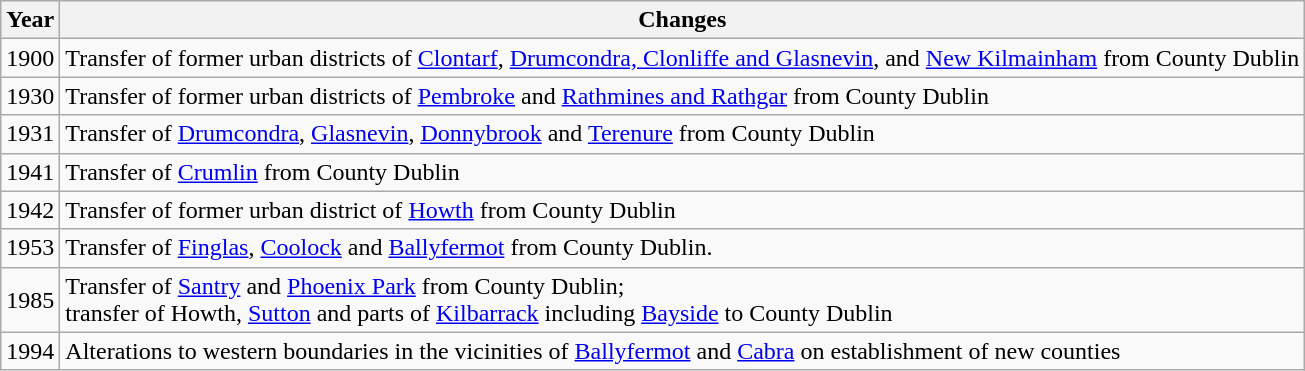<table class="wikitable">
<tr>
<th>Year</th>
<th>Changes</th>
</tr>
<tr>
<td>1900</td>
<td>Transfer of former urban districts of <a href='#'>Clontarf</a>, <a href='#'>Drumcondra, Clonliffe and Glasnevin</a>, and <a href='#'>New Kilmainham</a> from County Dublin</td>
</tr>
<tr>
<td>1930</td>
<td>Transfer of former urban districts of <a href='#'>Pembroke</a> and <a href='#'>Rathmines and Rathgar</a> from County Dublin</td>
</tr>
<tr>
<td>1931</td>
<td>Transfer of <a href='#'>Drumcondra</a>, <a href='#'>Glasnevin</a>, <a href='#'>Donnybrook</a> and <a href='#'>Terenure</a> from County Dublin</td>
</tr>
<tr>
<td>1941</td>
<td>Transfer of <a href='#'>Crumlin</a> from County Dublin</td>
</tr>
<tr>
<td>1942</td>
<td>Transfer of former urban district of <a href='#'>Howth</a> from County Dublin</td>
</tr>
<tr>
<td>1953</td>
<td>Transfer of <a href='#'>Finglas</a>, <a href='#'>Coolock</a> and <a href='#'>Ballyfermot</a> from County Dublin.</td>
</tr>
<tr>
<td>1985</td>
<td>Transfer of <a href='#'>Santry</a> and <a href='#'>Phoenix Park</a> from County Dublin;<br>transfer of Howth, <a href='#'>Sutton</a> and parts of <a href='#'>Kilbarrack</a> including <a href='#'>Bayside</a> to County Dublin</td>
</tr>
<tr>
<td>1994</td>
<td>Alterations to western boundaries in the vicinities of <a href='#'>Ballyfermot</a> and <a href='#'>Cabra</a> on establishment of new counties</td>
</tr>
</table>
